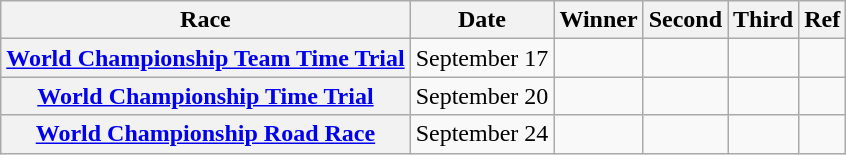<table class="wikitable plainrowheaders">
<tr>
<th>Race</th>
<th>Date</th>
<th>Winner</th>
<th>Second</th>
<th>Third</th>
<th>Ref</th>
</tr>
<tr>
<th scope=row><a href='#'>World Championship Team Time Trial</a></th>
<td>September 17</td>
<td> </td>
<td> </td>
<td> </td>
<td></td>
</tr>
<tr>
<th scope=row><a href='#'>World Championship Time Trial</a></th>
<td>September 20</td>
<td></td>
<td></td>
<td></td>
<td></td>
</tr>
<tr>
<th scope=row><a href='#'>World Championship Road Race</a></th>
<td>September 24</td>
<td></td>
<td></td>
<td></td>
<td></td>
</tr>
</table>
